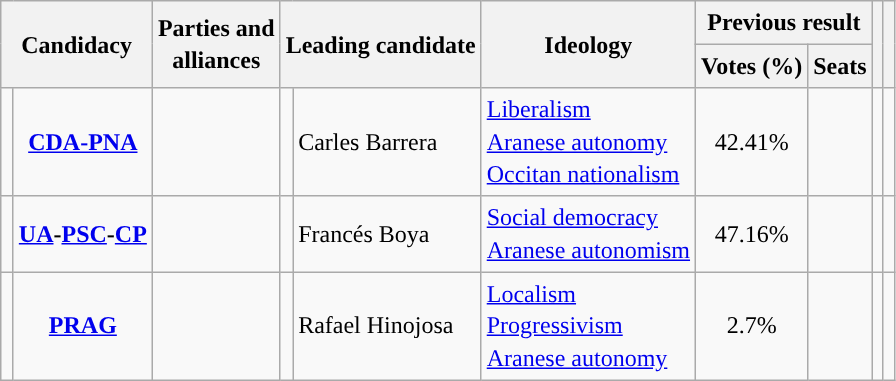<table class="wikitable" style="line-height:1.35em; text-align:left;">
<tr>
<th colspan="2" rowspan="2">Candidacy</th>
<th rowspan="2">Parties and<br>alliances</th>
<th colspan="2" rowspan="2">Leading candidate</th>
<th rowspan="2">Ideology</th>
<th colspan="2">Previous result</th>
<th rowspan="2"></th>
<th rowspan="2"></th>
</tr>
<tr>
<th>Votes (%)</th>
<th>Seats</th>
</tr>
<tr>
<td width="1" style="color:inherit;background:"></td>
<td align="center"><strong><a href='#'>CDA-PNA</a></strong></td>
<td></td>
<td></td>
<td>Carles Barrera</td>
<td><a href='#'>Liberalism</a><br><a href='#'>Aranese autonomy</a><br><a href='#'>Occitan nationalism</a></td>
<td align="center">42.41%</td>
<td></td>
<td></td>
<td></td>
</tr>
<tr>
<td style="color:inherit;background:"></td>
<td align="center"><strong><a href='#'>UA</a>-<a href='#'>PSC</a>-<a href='#'>CP</a></strong></td>
<td></td>
<td></td>
<td>Francés Boya</td>
<td><a href='#'>Social democracy</a><br><a href='#'>Aranese autonomism</a></td>
<td align="center">47.16%</td>
<td></td>
<td></td>
<td></td>
</tr>
<tr>
<td style="color:inherit;background:"></td>
<td align="center"><strong><a href='#'>PRAG</a></strong></td>
<td></td>
<td></td>
<td>Rafael Hinojosa</td>
<td><a href='#'>Localism</a><br><a href='#'>Progressivism</a><br><a href='#'>Aranese autonomy</a></td>
<td align="center">2.7%</td>
<td></td>
<td></td>
<td></td>
</tr>
</table>
